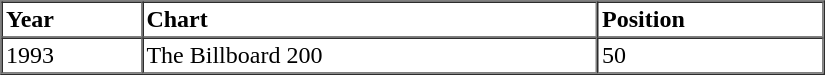<table border=1 cellspacing=0 cellpadding=2 width="550px">
<tr>
<th align="left">Year</th>
<th align="left">Chart</th>
<th align="left">Position</th>
</tr>
<tr>
<td align="left">1993</td>
<td align="left">The Billboard 200</td>
<td align="left">50</td>
</tr>
<tr>
</tr>
</table>
